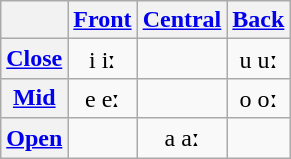<table class="wikitable" style="text-align:center">
<tr>
<th></th>
<th><a href='#'>Front</a></th>
<th><a href='#'>Central</a></th>
<th><a href='#'>Back</a></th>
</tr>
<tr>
<th><a href='#'>Close</a></th>
<td>i iː</td>
<td></td>
<td>u uː</td>
</tr>
<tr>
<th><a href='#'>Mid</a></th>
<td>e eː</td>
<td></td>
<td>o oː</td>
</tr>
<tr>
<th><a href='#'>Open</a></th>
<td></td>
<td>a aː</td>
<td></td>
</tr>
</table>
